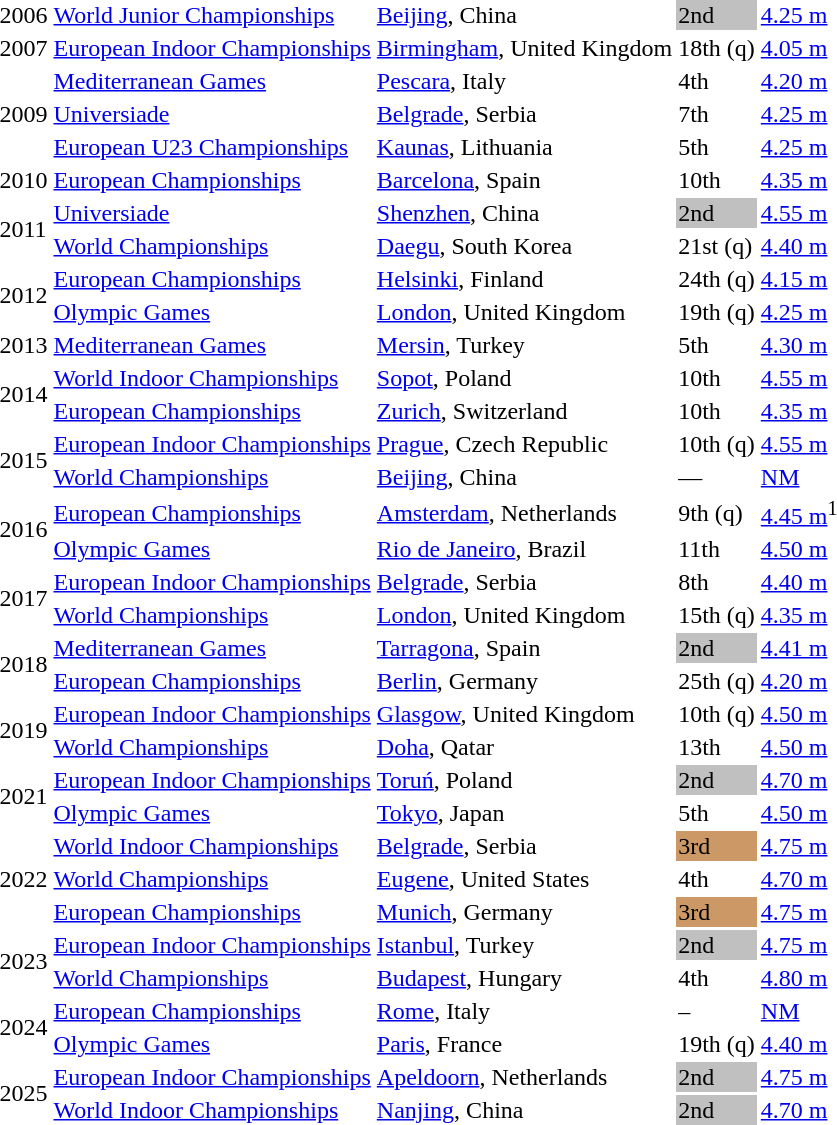<table>
<tr>
<td>2006</td>
<td><a href='#'>World Junior Championships</a></td>
<td><a href='#'>Beijing</a>, China</td>
<td bgcolor=silver>2nd</td>
<td><a href='#'>4.25 m</a></td>
</tr>
<tr>
<td>2007</td>
<td><a href='#'>European Indoor Championships</a></td>
<td><a href='#'>Birmingham</a>, United Kingdom</td>
<td>18th (q)</td>
<td><a href='#'>4.05 m</a></td>
</tr>
<tr>
<td rowspan=3>2009</td>
<td><a href='#'>Mediterranean Games</a></td>
<td><a href='#'>Pescara</a>, Italy</td>
<td>4th</td>
<td><a href='#'>4.20 m</a></td>
</tr>
<tr>
<td><a href='#'>Universiade</a></td>
<td><a href='#'>Belgrade</a>, Serbia</td>
<td>7th</td>
<td><a href='#'>4.25 m</a></td>
</tr>
<tr>
<td><a href='#'>European U23 Championships</a></td>
<td><a href='#'>Kaunas</a>, Lithuania</td>
<td>5th</td>
<td><a href='#'>4.25 m</a></td>
</tr>
<tr>
<td>2010</td>
<td><a href='#'>European Championships</a></td>
<td><a href='#'>Barcelona</a>, Spain</td>
<td>10th</td>
<td><a href='#'>4.35 m</a></td>
</tr>
<tr>
<td rowspan=2>2011</td>
<td><a href='#'>Universiade</a></td>
<td><a href='#'>Shenzhen</a>, China</td>
<td bgcolor=silver>2nd</td>
<td><a href='#'>4.55 m</a></td>
</tr>
<tr>
<td><a href='#'>World Championships</a></td>
<td><a href='#'>Daegu</a>, South Korea</td>
<td>21st (q)</td>
<td><a href='#'>4.40 m</a></td>
</tr>
<tr>
<td rowspan=2>2012</td>
<td><a href='#'>European Championships</a></td>
<td><a href='#'>Helsinki</a>, Finland</td>
<td>24th (q)</td>
<td><a href='#'>4.15 m</a></td>
</tr>
<tr>
<td><a href='#'>Olympic Games</a></td>
<td><a href='#'>London</a>, United Kingdom</td>
<td>19th (q)</td>
<td><a href='#'>4.25 m</a></td>
</tr>
<tr>
<td>2013</td>
<td><a href='#'>Mediterranean Games</a></td>
<td><a href='#'>Mersin</a>, Turkey</td>
<td>5th</td>
<td><a href='#'>4.30 m</a></td>
</tr>
<tr>
<td rowspan=2>2014</td>
<td><a href='#'>World Indoor Championships</a></td>
<td><a href='#'>Sopot</a>, Poland</td>
<td>10th</td>
<td><a href='#'>4.55 m</a></td>
</tr>
<tr>
<td><a href='#'>European Championships</a></td>
<td><a href='#'>Zurich</a>, Switzerland</td>
<td>10th</td>
<td><a href='#'>4.35 m</a></td>
</tr>
<tr>
<td rowspan=2>2015</td>
<td><a href='#'>European Indoor Championships</a></td>
<td><a href='#'>Prague</a>, Czech Republic</td>
<td>10th (q)</td>
<td><a href='#'>4.55 m</a></td>
</tr>
<tr>
<td><a href='#'>World Championships</a></td>
<td><a href='#'>Beijing</a>, China</td>
<td>—</td>
<td><a href='#'>NM</a></td>
</tr>
<tr>
<td rowspan=2>2016</td>
<td><a href='#'>European Championships</a></td>
<td><a href='#'>Amsterdam</a>, Netherlands</td>
<td>9th (q)</td>
<td><a href='#'>4.45 m</a><sup>1</sup></td>
</tr>
<tr>
<td><a href='#'>Olympic Games</a></td>
<td><a href='#'>Rio de Janeiro</a>, Brazil</td>
<td>11th</td>
<td><a href='#'>4.50 m</a></td>
</tr>
<tr>
<td rowspan=2>2017</td>
<td><a href='#'>European Indoor Championships</a></td>
<td><a href='#'>Belgrade</a>, Serbia</td>
<td>8th</td>
<td><a href='#'>4.40 m</a></td>
</tr>
<tr>
<td><a href='#'>World Championships</a></td>
<td><a href='#'>London</a>, United Kingdom</td>
<td>15th (q)</td>
<td><a href='#'>4.35 m</a></td>
</tr>
<tr>
<td rowspan=2>2018</td>
<td><a href='#'>Mediterranean Games</a></td>
<td><a href='#'>Tarragona</a>, Spain</td>
<td bgcolor=silver>2nd</td>
<td><a href='#'>4.41 m</a></td>
</tr>
<tr>
<td><a href='#'>European Championships</a></td>
<td><a href='#'>Berlin</a>, Germany</td>
<td>25th (q)</td>
<td><a href='#'>4.20 m</a></td>
</tr>
<tr>
<td rowspan=2>2019</td>
<td><a href='#'>European Indoor Championships</a></td>
<td><a href='#'>Glasgow</a>, United Kingdom</td>
<td>10th (q)</td>
<td><a href='#'>4.50 m</a></td>
</tr>
<tr>
<td><a href='#'>World Championships</a></td>
<td><a href='#'>Doha</a>, Qatar</td>
<td>13th</td>
<td><a href='#'>4.50 m</a></td>
</tr>
<tr>
<td rowspan=2>2021</td>
<td><a href='#'>European Indoor Championships</a></td>
<td><a href='#'>Toruń</a>, Poland</td>
<td bgcolor=silver>2nd</td>
<td><a href='#'>4.70 m</a></td>
</tr>
<tr>
<td><a href='#'>Olympic Games</a></td>
<td><a href='#'>Tokyo</a>, Japan</td>
<td>5th</td>
<td><a href='#'>4.50 m</a></td>
</tr>
<tr>
<td rowspan=3>2022</td>
<td><a href='#'>World Indoor Championships</a></td>
<td><a href='#'>Belgrade</a>, Serbia</td>
<td bgcolor=cc9966>3rd</td>
<td><a href='#'>4.75 m</a></td>
</tr>
<tr>
<td><a href='#'>World Championships</a></td>
<td><a href='#'>Eugene</a>, United States</td>
<td>4th</td>
<td><a href='#'>4.70 m</a></td>
</tr>
<tr>
<td><a href='#'>European Championships</a></td>
<td><a href='#'>Munich</a>, Germany</td>
<td bgcolor=cc9966>3rd</td>
<td><a href='#'>4.75 m</a></td>
</tr>
<tr>
<td rowspan=2>2023</td>
<td><a href='#'>European Indoor Championships</a></td>
<td><a href='#'>Istanbul</a>, Turkey</td>
<td bgcolor=silver>2nd</td>
<td><a href='#'>4.75 m</a></td>
</tr>
<tr>
<td><a href='#'>World Championships</a></td>
<td><a href='#'>Budapest</a>, Hungary</td>
<td>4th</td>
<td><a href='#'>4.80 m</a></td>
</tr>
<tr>
<td rowspan=2>2024</td>
<td><a href='#'>European Championships</a></td>
<td><a href='#'>Rome</a>, Italy</td>
<td>–</td>
<td><a href='#'>NM</a></td>
</tr>
<tr>
<td><a href='#'>Olympic Games</a></td>
<td><a href='#'>Paris</a>, France</td>
<td>19th (q)</td>
<td><a href='#'>4.40 m</a></td>
</tr>
<tr>
<td rowspan=2>2025</td>
<td><a href='#'>European Indoor Championships</a></td>
<td><a href='#'>Apeldoorn</a>, Netherlands</td>
<td bgcolor=silver>2nd</td>
<td><a href='#'>4.75 m</a></td>
</tr>
<tr>
<td><a href='#'>World Indoor Championships</a></td>
<td><a href='#'>Nanjing</a>, China</td>
<td bgcolor=silver>2nd</td>
<td><a href='#'>4.70 m</a></td>
</tr>
</table>
